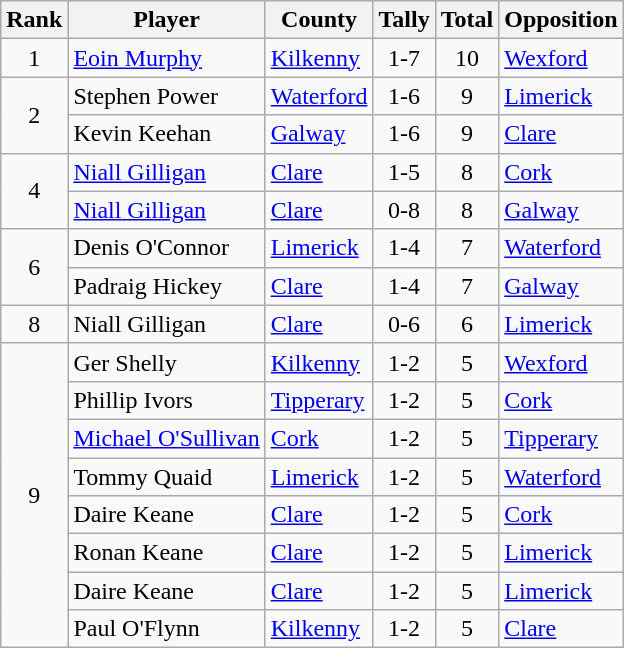<table class="wikitable">
<tr>
<th>Rank</th>
<th>Player</th>
<th>County</th>
<th>Tally</th>
<th>Total</th>
<th>Opposition</th>
</tr>
<tr>
<td rowspan=1 align=center>1</td>
<td><a href='#'>Eoin Murphy</a></td>
<td><a href='#'>Kilkenny</a></td>
<td align=center>1-7</td>
<td align=center>10</td>
<td><a href='#'>Wexford</a></td>
</tr>
<tr>
<td rowspan=2 align=center>2</td>
<td>Stephen Power</td>
<td><a href='#'>Waterford</a></td>
<td align=center>1-6</td>
<td align=center>9</td>
<td><a href='#'>Limerick</a></td>
</tr>
<tr>
<td>Kevin Keehan</td>
<td><a href='#'>Galway</a></td>
<td align=center>1-6</td>
<td align=center>9</td>
<td><a href='#'>Clare</a></td>
</tr>
<tr>
<td rowspan=2 align=center>4</td>
<td><a href='#'>Niall Gilligan</a></td>
<td><a href='#'>Clare</a></td>
<td align=center>1-5</td>
<td align=center>8</td>
<td><a href='#'>Cork</a></td>
</tr>
<tr>
<td><a href='#'>Niall Gilligan</a></td>
<td><a href='#'>Clare</a></td>
<td align=center>0-8</td>
<td align=center>8</td>
<td><a href='#'>Galway</a></td>
</tr>
<tr>
<td rowspan=2 align=center>6</td>
<td>Denis O'Connor</td>
<td><a href='#'>Limerick</a></td>
<td align=center>1-4</td>
<td align=center>7</td>
<td><a href='#'>Waterford</a></td>
</tr>
<tr>
<td>Padraig Hickey</td>
<td><a href='#'>Clare</a></td>
<td align=center>1-4</td>
<td align=center>7</td>
<td><a href='#'>Galway</a></td>
</tr>
<tr>
<td rowspan=1 align=center>8</td>
<td>Niall Gilligan</td>
<td><a href='#'>Clare</a></td>
<td align=center>0-6</td>
<td align=center>6</td>
<td><a href='#'>Limerick</a></td>
</tr>
<tr>
<td rowspan=8 align=center>9</td>
<td>Ger Shelly</td>
<td><a href='#'>Kilkenny</a></td>
<td align=center>1-2</td>
<td align=center>5</td>
<td><a href='#'>Wexford</a></td>
</tr>
<tr>
<td>Phillip Ivors</td>
<td><a href='#'>Tipperary</a></td>
<td align=center>1-2</td>
<td align=center>5</td>
<td><a href='#'>Cork</a></td>
</tr>
<tr>
<td><a href='#'>Michael O'Sullivan</a></td>
<td><a href='#'>Cork</a></td>
<td align=center>1-2</td>
<td align=center>5</td>
<td><a href='#'>Tipperary</a></td>
</tr>
<tr>
<td>Tommy Quaid</td>
<td><a href='#'>Limerick</a></td>
<td align=center>1-2</td>
<td align=center>5</td>
<td><a href='#'>Waterford</a></td>
</tr>
<tr>
<td>Daire Keane</td>
<td><a href='#'>Clare</a></td>
<td align=center>1-2</td>
<td align=center>5</td>
<td><a href='#'>Cork</a></td>
</tr>
<tr>
<td>Ronan Keane</td>
<td><a href='#'>Clare</a></td>
<td align=center>1-2</td>
<td align=center>5</td>
<td><a href='#'>Limerick</a></td>
</tr>
<tr>
<td>Daire Keane</td>
<td><a href='#'>Clare</a></td>
<td align=center>1-2</td>
<td align=center>5</td>
<td><a href='#'>Limerick</a></td>
</tr>
<tr>
<td>Paul O'Flynn</td>
<td><a href='#'>Kilkenny</a></td>
<td align=center>1-2</td>
<td align=center>5</td>
<td><a href='#'>Clare</a></td>
</tr>
</table>
